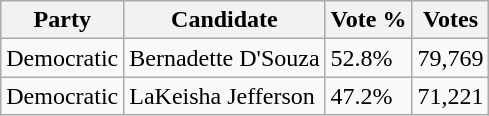<table class="wikitable">
<tr>
<th>Party</th>
<th>Candidate</th>
<th>Vote %</th>
<th>Votes</th>
</tr>
<tr>
<td>Democratic</td>
<td>Bernadette D'Souza</td>
<td>52.8%</td>
<td>79,769</td>
</tr>
<tr>
<td>Democratic</td>
<td>LaKeisha Jefferson</td>
<td>47.2%</td>
<td>71,221</td>
</tr>
</table>
